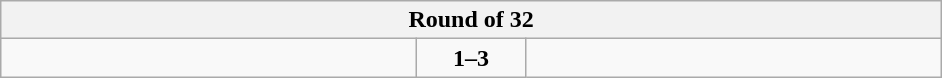<table class="wikitable" style="text-align: center;">
<tr>
<th colspan=3>Round of 32</th>
</tr>
<tr>
<td align=left width="270"></td>
<td align=center width="65"><strong>1–3</strong></td>
<td align=left width="270"><strong></strong></td>
</tr>
</table>
